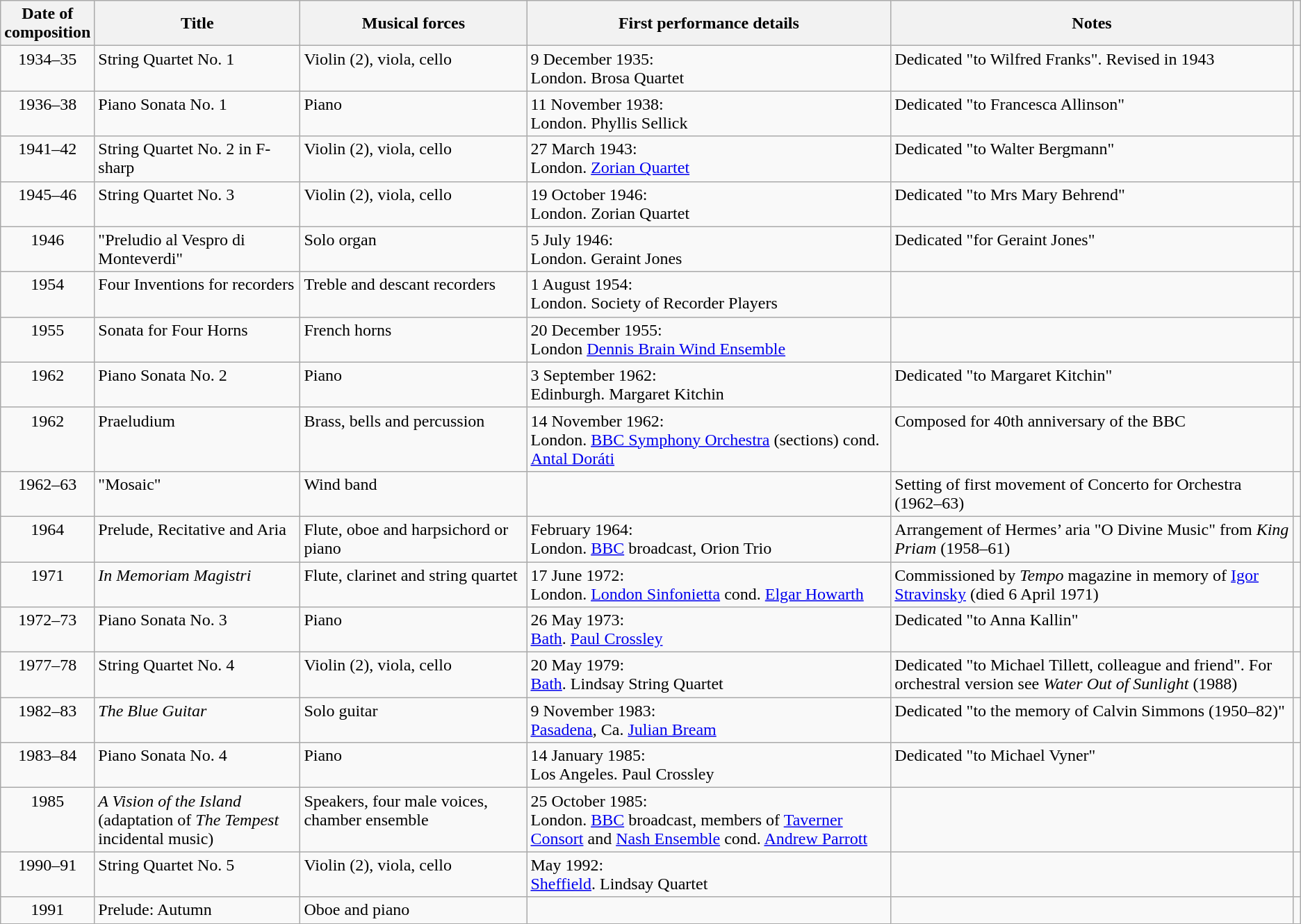<table Class = "wikitable sortable">
<tr>
<th width="60">Date of composition</th>
<th width="190">Title</th>
<th width="210">Musical forces</th>
<th>First performance details</th>
<th class="unsortable">Notes</th>
<th scope="col" class="unsortable"></th>
</tr>
<tr valign="top">
<td align= "center">1934–35</td>
<td>String Quartet No. 1</td>
<td>Violin (2), viola, cello</td>
<td>9 December 1935:<br> London. Brosa Quartet</td>
<td>Dedicated "to Wilfred Franks". Revised in 1943</td>
<td></td>
</tr>
<tr valign="top">
<td align= "center">1936–38</td>
<td>Piano Sonata No. 1</td>
<td>Piano</td>
<td>11 November 1938:<br>London. Phyllis Sellick</td>
<td>Dedicated "to Francesca Allinson"</td>
<td></td>
</tr>
<tr valign="top">
<td align= "center">1941–42</td>
<td>String Quartet No. 2 in F-sharp</td>
<td>Violin (2), viola, cello</td>
<td>27 March 1943:<br> London. <a href='#'>Zorian Quartet</a></td>
<td>Dedicated "to Walter Bergmann"</td>
<td></td>
</tr>
<tr valign="top">
<td align= "center">1945–46</td>
<td>String Quartet No. 3</td>
<td>Violin (2), viola, cello</td>
<td>19 October 1946:<br> London. Zorian Quartet</td>
<td>Dedicated "to Mrs Mary Behrend"</td>
<td></td>
</tr>
<tr valign="top">
<td align= "center">1946</td>
<td>"Preludio al Vespro di Monteverdi"</td>
<td>Solo organ</td>
<td>5 July 1946:<br>London. Geraint Jones</td>
<td>Dedicated "for Geraint Jones"</td>
<td></td>
</tr>
<tr valign="top">
<td align= "center">1954</td>
<td>Four Inventions for recorders</td>
<td>Treble and descant recorders</td>
<td>1 August 1954:<br>London. Society of Recorder Players</td>
<td></td>
<td></td>
</tr>
<tr valign="top">
<td align= "center">1955</td>
<td>Sonata for Four Horns</td>
<td>French horns</td>
<td>20 December 1955:<br>London <a href='#'>Dennis Brain Wind Ensemble</a></td>
<td></td>
<td></td>
</tr>
<tr valign="top">
<td align= "center">1962</td>
<td>Piano Sonata No. 2</td>
<td>Piano</td>
<td>3 September 1962:<br>Edinburgh. Margaret Kitchin</td>
<td>Dedicated "to Margaret Kitchin"</td>
<td></td>
</tr>
<tr valign="top">
<td align= "center">1962</td>
<td>Praeludium</td>
<td>Brass, bells and percussion</td>
<td>14 November 1962:<br>London. <a href='#'>BBC Symphony Orchestra</a> (sections) cond. <a href='#'>Antal Doráti</a></td>
<td>Composed for 40th anniversary of the BBC</td>
<td></td>
</tr>
<tr valign="top">
<td align= "center">1962–63</td>
<td>"Mosaic"</td>
<td>Wind band</td>
<td></td>
<td>Setting of first movement of Concerto for Orchestra (1962–63)</td>
<td></td>
</tr>
<tr valign="top">
<td align= "center">1964</td>
<td>Prelude, Recitative and Aria</td>
<td>Flute, oboe and harpsichord or piano</td>
<td>February 1964:<br>London. <a href='#'>BBC</a> broadcast, Orion Trio</td>
<td>Arrangement of Hermes’ aria "O Divine Music" from <em>King Priam</em> (1958–61)</td>
<td></td>
</tr>
<tr valign="top">
<td align= "center">1971</td>
<td><em>In Memoriam Magistri</em></td>
<td>Flute, clarinet and string quartet</td>
<td>17 June 1972:<br>London. <a href='#'>London Sinfonietta</a> cond. <a href='#'>Elgar Howarth</a></td>
<td>Commissioned by <em>Tempo</em> magazine in memory of <a href='#'>Igor Stravinsky</a> (died 6 April 1971)</td>
<td></td>
</tr>
<tr valign="top">
<td align= "center">1972–73</td>
<td>Piano Sonata No. 3</td>
<td>Piano</td>
<td>26 May 1973:<br><a href='#'>Bath</a>. <a href='#'>Paul Crossley</a></td>
<td>Dedicated "to Anna Kallin"</td>
<td></td>
</tr>
<tr valign="top">
<td align= "center">1977–78</td>
<td>String Quartet No. 4</td>
<td>Violin (2), viola, cello</td>
<td>20 May 1979:<br> <a href='#'>Bath</a>. Lindsay String Quartet</td>
<td>Dedicated "to Michael Tillett, colleague and friend". For orchestral version see <em>Water Out of Sunlight</em> (1988)</td>
<td></td>
</tr>
<tr valign="top">
<td align= "center">1982–83</td>
<td><em>The Blue Guitar</em></td>
<td>Solo guitar</td>
<td>9 November 1983:<br><a href='#'>Pasadena</a>, Ca. <a href='#'>Julian Bream</a></td>
<td>Dedicated "to the memory of Calvin Simmons (1950–82)"</td>
<td></td>
</tr>
<tr valign="top">
<td align= "center">1983–84</td>
<td>Piano Sonata No. 4</td>
<td>Piano</td>
<td>14 January 1985:<br>Los Angeles. Paul Crossley</td>
<td>Dedicated "to Michael Vyner"</td>
<td></td>
</tr>
<tr valign="top">
<td align= "center">1985</td>
<td><em>A Vision of the Island</em> (adaptation of <em>The Tempest</em> incidental music)</td>
<td>Speakers, four male voices, chamber ensemble</td>
<td>25 October 1985:<br>London. <a href='#'>BBC</a> broadcast, members of <a href='#'>Taverner Consort</a> and <a href='#'>Nash Ensemble</a> cond. <a href='#'>Andrew Parrott</a></td>
<td></td>
<td></td>
</tr>
<tr valign="top">
<td align= "center">1990–91</td>
<td>String Quartet No. 5</td>
<td>Violin (2), viola, cello</td>
<td>May 1992:<br><a href='#'>Sheffield</a>. Lindsay Quartet</td>
<td></td>
<td></td>
</tr>
<tr valign="top">
<td align= "center">1991</td>
<td>Prelude: Autumn</td>
<td>Oboe and piano</td>
<td></td>
<td></td>
<td></td>
</tr>
</table>
